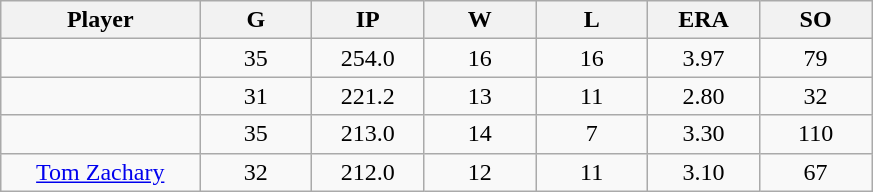<table class="wikitable sortable">
<tr>
<th bgcolor="#DDDDFF" width="16%">Player</th>
<th bgcolor="#DDDDFF" width="9%">G</th>
<th bgcolor="#DDDDFF" width="9%">IP</th>
<th bgcolor="#DDDDFF" width="9%">W</th>
<th bgcolor="#DDDDFF" width="9%">L</th>
<th bgcolor="#DDDDFF" width="9%">ERA</th>
<th bgcolor="#DDDDFF" width="9%">SO</th>
</tr>
<tr align="center">
<td></td>
<td>35</td>
<td>254.0</td>
<td>16</td>
<td>16</td>
<td>3.97</td>
<td>79</td>
</tr>
<tr align="center">
<td></td>
<td>31</td>
<td>221.2</td>
<td>13</td>
<td>11</td>
<td>2.80</td>
<td>32</td>
</tr>
<tr align="center">
<td></td>
<td>35</td>
<td>213.0</td>
<td>14</td>
<td>7</td>
<td>3.30</td>
<td>110</td>
</tr>
<tr align="center">
<td><a href='#'>Tom Zachary</a></td>
<td>32</td>
<td>212.0</td>
<td>12</td>
<td>11</td>
<td>3.10</td>
<td>67</td>
</tr>
</table>
